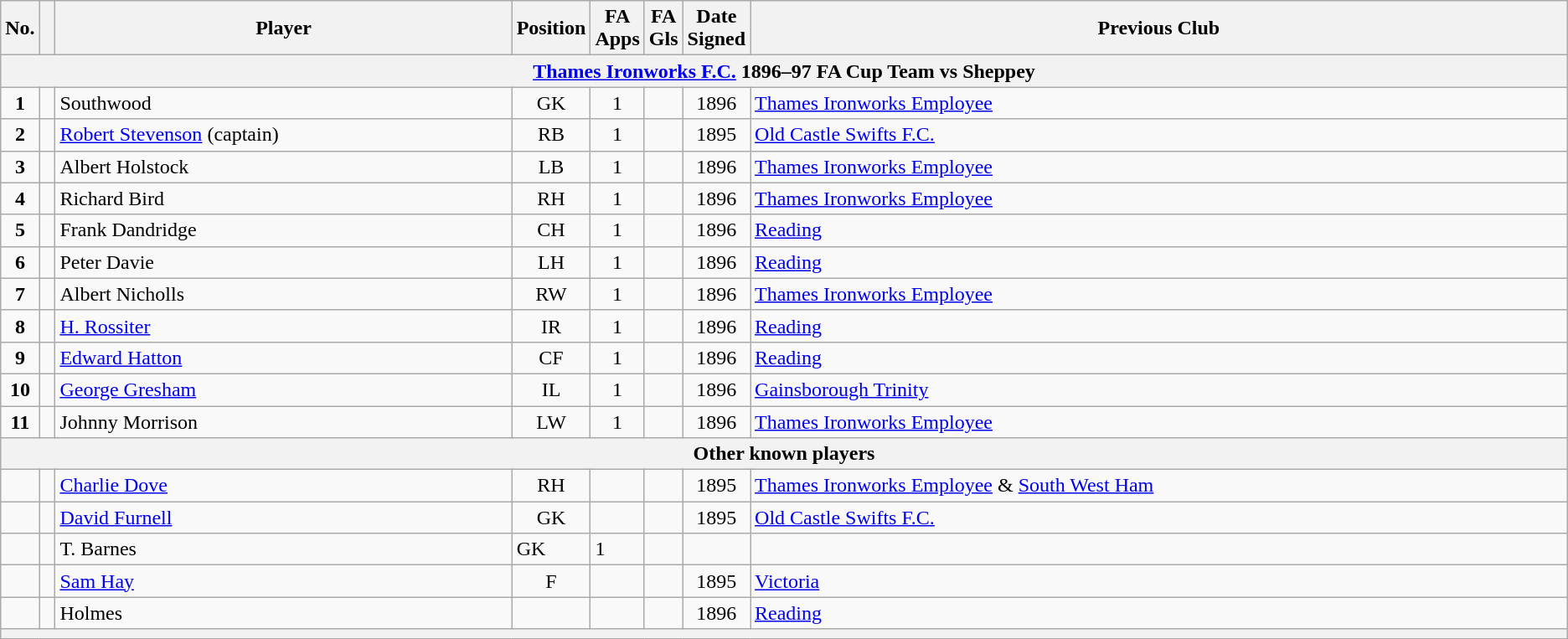<table class="wikitable">
<tr>
<th width=1%>No.</th>
<th width=1%></th>
<th !width=1%>Player</th>
<th width=1%>Position</th>
<th width=1%>FA Apps</th>
<th width=1%>FA Gls</th>
<th width=1%>Date Signed</th>
<th !width=43%>Previous Club</th>
</tr>
<tr>
<th colspan=8 bgcolor=#6fd6f5><a href='#'>Thames Ironworks F.C.</a> 1896–97 FA Cup Team vs Sheppey</th>
</tr>
<tr>
<td align=center><strong>1</strong></td>
<td align=center></td>
<td>Southwood</td>
<td align=center>GK</td>
<td align=center>1</td>
<td align=center></td>
<td align=center>1896</td>
<td><a href='#'>Thames Ironworks Employee</a></td>
</tr>
<tr>
<td align=center><strong>2</strong></td>
<td align=center></td>
<td><a href='#'>Robert Stevenson</a> (captain)</td>
<td align=center>RB</td>
<td align=center>1</td>
<td align=center></td>
<td align=center>1895</td>
<td><a href='#'>Old Castle Swifts F.C.</a></td>
</tr>
<tr>
<td align=center><strong>3</strong></td>
<td align=center></td>
<td>Albert Holstock</td>
<td align=center>LB</td>
<td align=center>1</td>
<td align=center></td>
<td align=center>1896</td>
<td><a href='#'>Thames Ironworks Employee</a></td>
</tr>
<tr>
<td align=center><strong>4</strong></td>
<td align=center></td>
<td>Richard Bird</td>
<td align=center>RH</td>
<td align=center>1</td>
<td align=center></td>
<td align=center>1896</td>
<td><a href='#'>Thames Ironworks Employee</a></td>
</tr>
<tr>
<td align=center><strong>5</strong></td>
<td align=center></td>
<td>Frank Dandridge</td>
<td align=center>CH</td>
<td align=center>1</td>
<td align=center></td>
<td align=center>1896</td>
<td><a href='#'>Reading</a></td>
</tr>
<tr>
<td align=center><strong>6</strong></td>
<td align=center></td>
<td>Peter Davie</td>
<td align=center>LH</td>
<td align=center>1</td>
<td align=center></td>
<td align=center>1896</td>
<td><a href='#'>Reading</a></td>
</tr>
<tr>
<td align=center><strong>7</strong></td>
<td align=center></td>
<td>Albert Nicholls</td>
<td align=center>RW</td>
<td align=center>1</td>
<td align=center></td>
<td align=center>1896</td>
<td><a href='#'>Thames Ironworks Employee</a></td>
</tr>
<tr>
<td align=center><strong>8</strong></td>
<td align=center></td>
<td><a href='#'>H. Rossiter</a></td>
<td align=center>IR</td>
<td align=center>1</td>
<td align=center></td>
<td align=center>1896</td>
<td><a href='#'>Reading</a></td>
</tr>
<tr>
<td align=center><strong>9</strong></td>
<td align=center></td>
<td><a href='#'>Edward Hatton</a></td>
<td align=center>CF</td>
<td align=center>1</td>
<td align=center></td>
<td align=center>1896</td>
<td><a href='#'>Reading</a></td>
</tr>
<tr>
<td align=center><strong>10</strong></td>
<td align=center></td>
<td><a href='#'>George Gresham</a></td>
<td align=center>IL</td>
<td align=center>1</td>
<td align=center></td>
<td align=center>1896</td>
<td><a href='#'>Gainsborough Trinity</a></td>
</tr>
<tr>
<td align=center><strong>11</strong></td>
<td align=center></td>
<td>Johnny Morrison</td>
<td align=center>LW</td>
<td align=center>1</td>
<td align=center></td>
<td align=center>1896</td>
<td><a href='#'>Thames Ironworks Employee</a></td>
</tr>
<tr>
<th colspan=8 bgcolor=#6fd6f5>Other known players</th>
</tr>
<tr>
<td align=center></td>
<td align=center></td>
<td><a href='#'>Charlie Dove</a></td>
<td align=center>RH</td>
<td align=center></td>
<td align=center></td>
<td align=center>1895</td>
<td><a href='#'>Thames Ironworks Employee</a> & <a href='#'>South West Ham</a></td>
</tr>
<tr>
<td align=center></td>
<td align=center></td>
<td><a href='#'>David Furnell</a></td>
<td align=center>GK</td>
<td align=center></td>
<td align=center></td>
<td align=center>1895</td>
<td><a href='#'>Old Castle Swifts F.C.</a></td>
</tr>
<tr>
<td></td>
<td></td>
<td>T. Barnes</td>
<td>GK</td>
<td>1</td>
<td></td>
<td></td>
<td></td>
</tr>
<tr>
<td align=center></td>
<td align=center></td>
<td><a href='#'>Sam Hay</a></td>
<td align=center>F</td>
<td align=center></td>
<td align=center></td>
<td align=center>1895</td>
<td><a href='#'>Victoria</a></td>
</tr>
<tr>
<td align=center></td>
<td align=center></td>
<td>Holmes</td>
<td align=center></td>
<td align=center></td>
<td align=center></td>
<td align=center>1896</td>
<td><a href='#'>Reading</a></td>
</tr>
<tr>
<th colspan=8 bgcolor=#6fd6f5></th>
</tr>
</table>
